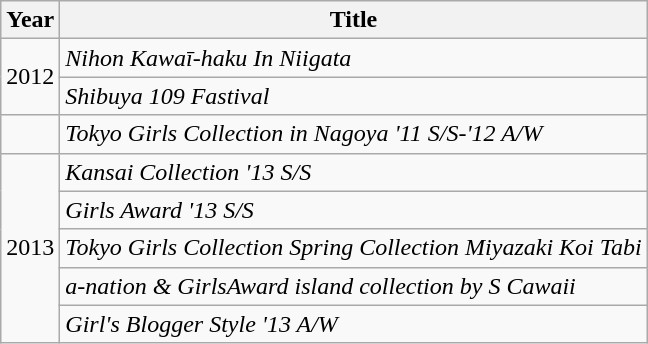<table class="wikitable">
<tr>
<th>Year</th>
<th>Title</th>
</tr>
<tr>
<td rowspan="2">2012</td>
<td><em>Nihon Kawaī-haku In Niigata</em></td>
</tr>
<tr>
<td><em>Shibuya 109 Fastival</em></td>
</tr>
<tr>
<td></td>
<td><em>Tokyo Girls Collection in Nagoya '11 S/S-'12 A/W</em></td>
</tr>
<tr>
<td rowspan="5">2013</td>
<td><em>Kansai Collection '13 S/S</em></td>
</tr>
<tr>
<td><em>Girls Award '13 S/S</em></td>
</tr>
<tr>
<td><em>Tokyo Girls Collection Spring Collection Miyazaki Koi Tabi</em></td>
</tr>
<tr>
<td><em>a-nation & GirlsAward island collection by S Cawaii</em></td>
</tr>
<tr>
<td><em>Girl's Blogger Style '13 A/W</em></td>
</tr>
</table>
